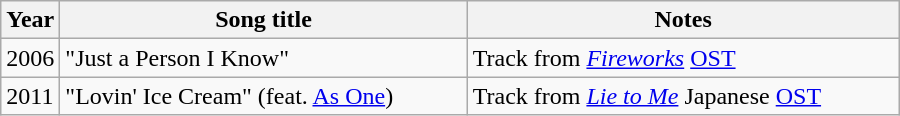<table class="wikitable" style="width:600px">
<tr>
<th width=10>Year</th>
<th>Song title</th>
<th>Notes</th>
</tr>
<tr>
<td>2006</td>
<td>"Just a Person I Know" </td>
<td>Track from <em><a href='#'>Fireworks</a></em> <a href='#'>OST</a></td>
</tr>
<tr>
<td>2011</td>
<td>"Lovin' Ice Cream" (feat. <a href='#'>As One</a>)</td>
<td>Track from <em><a href='#'>Lie to Me</a></em> Japanese <a href='#'>OST</a></td>
</tr>
</table>
